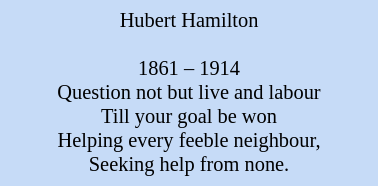<table class="toccolours" style="float: right; margin-left: 2em; margin-right: 1em; font-size: 85%; background:#c6dbf7; color:black; width:30em; max-width: 20%;" cellspacing="5">
<tr>
<td style="text-align: center;">Hubert Hamilton<br><br>1861 – 1914<br>
Question not but live and labour<br>
Till your goal be won<br>
Helping every feeble neighbour,<br>
Seeking help from none.</td>
</tr>
</table>
